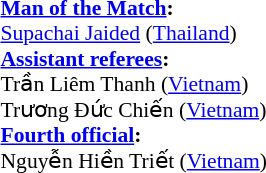<table width=50% style="font-size:90%;">
<tr>
<td><br><strong><a href='#'>Man of the Match</a>:</strong>	
<br><a href='#'>Supachai Jaided</a> (<a href='#'>Thailand</a>)<br><strong><a href='#'>Assistant referees</a>:</strong>
<br>Trần Liêm Thanh (<a href='#'>Vietnam</a>)
<br>Trương Đức Chiến (<a href='#'>Vietnam</a>)
<br><strong><a href='#'>Fourth official</a>:</strong>
<br>Nguyễn Hiền Triết (<a href='#'>Vietnam</a>)</td>
</tr>
</table>
